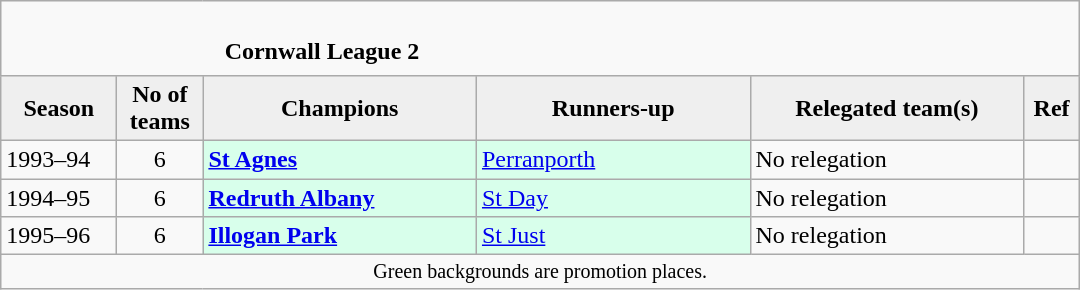<table class="wikitable sortable" style="text-align: left;">
<tr>
<td colspan="6" cellpadding="0" cellspacing="0"><br><table border="0" style="width:100%;" cellpadding="0" cellspacing="0">
<tr>
<td style="width:20%; border:0;"></td>
<td style="border:0;"><strong>Cornwall League 2</strong></td>
<td style="width:20%; border:0;"></td>
</tr>
</table>
</td>
</tr>
<tr>
<th style="background:#efefef; width:70px;">Season</th>
<th style="background:#efefef; width:50px;">No of teams</th>
<th style="background:#efefef; width:175px;">Champions</th>
<th style="background:#efefef; width:175px;">Runners-up</th>
<th style="background:#efefef; width:175px;">Relegated team(s)</th>
<th style="background:#efefef; width:30px;">Ref</th>
</tr>
<tr align=left>
<td>1993–94</td>
<td style="text-align: center;">6</td>
<td style="background:#d8ffeb;"><strong><a href='#'>St Agnes</a></strong></td>
<td style="background:#d8ffeb;"><a href='#'>Perranporth</a></td>
<td>No relegation</td>
<td></td>
</tr>
<tr>
<td>1994–95</td>
<td style="text-align: center;">6</td>
<td style="background:#d8ffeb;"><strong><a href='#'>Redruth Albany</a></strong></td>
<td style="background:#d8ffeb;"><a href='#'>St Day</a></td>
<td>No relegation</td>
<td></td>
</tr>
<tr>
<td>1995–96</td>
<td style="text-align: center;">6</td>
<td style="background:#d8ffeb;"><strong><a href='#'>Illogan Park</a></strong></td>
<td style="background:#d8ffeb;"><a href='#'>St Just</a></td>
<td>No relegation</td>
<td></td>
</tr>
<tr>
<td colspan="15"  style="border:0; font-size:smaller; text-align:center;">Green backgrounds are promotion places.</td>
</tr>
</table>
